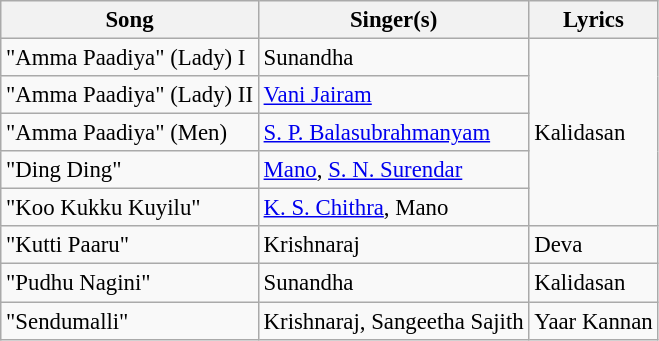<table class="wikitable" style="font-size:95%;">
<tr>
<th>Song</th>
<th>Singer(s)</th>
<th>Lyrics</th>
</tr>
<tr>
<td>"Amma Paadiya" (Lady) I</td>
<td>Sunandha</td>
<td rowspan=5>Kalidasan</td>
</tr>
<tr>
<td>"Amma Paadiya" (Lady) II</td>
<td><a href='#'>Vani Jairam</a></td>
</tr>
<tr>
<td>"Amma Paadiya" (Men)</td>
<td><a href='#'>S. P. Balasubrahmanyam</a></td>
</tr>
<tr>
<td>"Ding Ding"</td>
<td><a href='#'>Mano</a>, <a href='#'>S. N. Surendar</a></td>
</tr>
<tr>
<td>"Koo Kukku Kuyilu"</td>
<td><a href='#'>K. S. Chithra</a>, Mano</td>
</tr>
<tr>
<td>"Kutti Paaru"</td>
<td>Krishnaraj</td>
<td>Deva</td>
</tr>
<tr>
<td>"Pudhu Nagini"</td>
<td>Sunandha</td>
<td>Kalidasan</td>
</tr>
<tr>
<td>"Sendumalli"</td>
<td>Krishnaraj, Sangeetha Sajith</td>
<td>Yaar Kannan</td>
</tr>
</table>
